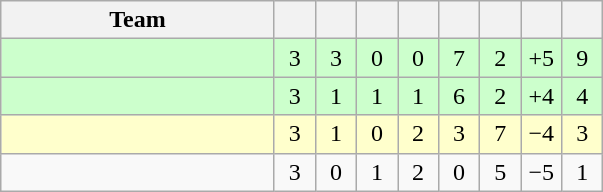<table class="wikitable" style="text-align: center;">
<tr>
<th width="175">Team</th>
<th width="20"></th>
<th width="20"></th>
<th width="20"></th>
<th width="20"></th>
<th width="20"></th>
<th width="20"></th>
<th width="20"></th>
<th width="20"></th>
</tr>
<tr bgcolor="#ccffcc">
<td align=left></td>
<td>3</td>
<td>3</td>
<td>0</td>
<td>0</td>
<td>7</td>
<td>2</td>
<td>+5</td>
<td>9</td>
</tr>
<tr bgcolor="#ccffcc">
<td align=left></td>
<td>3</td>
<td>1</td>
<td>1</td>
<td>1</td>
<td>6</td>
<td>2</td>
<td>+4</td>
<td>4</td>
</tr>
<tr bgcolor=#ffffcc>
<td align=left></td>
<td>3</td>
<td>1</td>
<td>0</td>
<td>2</td>
<td>3</td>
<td>7</td>
<td>−4</td>
<td>3</td>
</tr>
<tr>
<td align=left></td>
<td>3</td>
<td>0</td>
<td>1</td>
<td>2</td>
<td>0</td>
<td>5</td>
<td>−5</td>
<td>1</td>
</tr>
</table>
